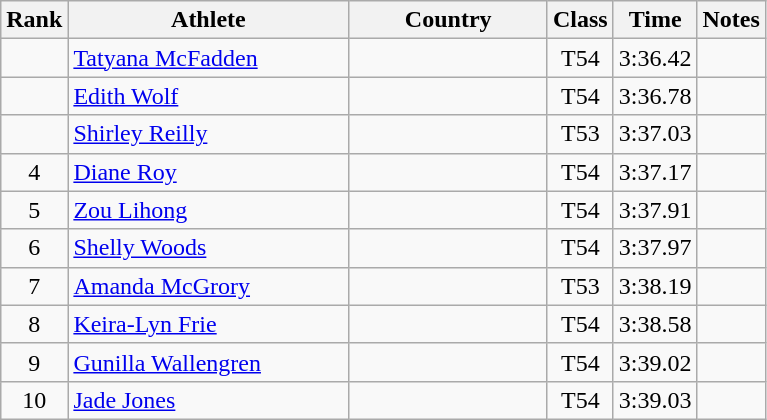<table class="wikitable sortable" style="text-align:center">
<tr>
<th>Rank</th>
<th style="width:180px">Athlete</th>
<th style="width:125px">Country</th>
<th>Class</th>
<th>Time</th>
<th>Notes</th>
</tr>
<tr>
<td></td>
<td style="text-align:left;"><a href='#'>Tatyana McFadden</a></td>
<td style="text-align:left;"></td>
<td>T54</td>
<td>3:36.42</td>
<td></td>
</tr>
<tr>
<td></td>
<td style="text-align:left;"><a href='#'>Edith Wolf</a></td>
<td style="text-align:left;"></td>
<td>T54</td>
<td>3:36.78</td>
<td></td>
</tr>
<tr>
<td></td>
<td style="text-align:left;"><a href='#'>Shirley Reilly</a></td>
<td style="text-align:left;"></td>
<td>T53</td>
<td>3:37.03</td>
<td></td>
</tr>
<tr>
<td>4</td>
<td style="text-align:left;"><a href='#'>Diane Roy</a></td>
<td style="text-align:left;"></td>
<td>T54</td>
<td>3:37.17</td>
<td></td>
</tr>
<tr>
<td>5</td>
<td style="text-align:left;"><a href='#'>Zou Lihong</a></td>
<td style="text-align:left;"></td>
<td>T54</td>
<td>3:37.91</td>
<td></td>
</tr>
<tr>
<td>6</td>
<td style="text-align:left;"><a href='#'>Shelly Woods</a></td>
<td style="text-align:left;"></td>
<td>T54</td>
<td>3:37.97</td>
<td></td>
</tr>
<tr>
<td>7</td>
<td style="text-align:left;"><a href='#'>Amanda McGrory</a></td>
<td style="text-align:left;"></td>
<td>T53</td>
<td>3:38.19</td>
<td></td>
</tr>
<tr>
<td>8</td>
<td style="text-align:left;"><a href='#'>Keira-Lyn Frie</a></td>
<td style="text-align:left;"></td>
<td>T54</td>
<td>3:38.58</td>
<td></td>
</tr>
<tr>
<td>9</td>
<td style="text-align:left;"><a href='#'>Gunilla Wallengren</a></td>
<td style="text-align:left;"></td>
<td>T54</td>
<td>3:39.02</td>
<td></td>
</tr>
<tr>
<td>10</td>
<td style="text-align:left;"><a href='#'>Jade Jones</a></td>
<td style="text-align:left;"></td>
<td>T54</td>
<td>3:39.03</td>
<td></td>
</tr>
</table>
